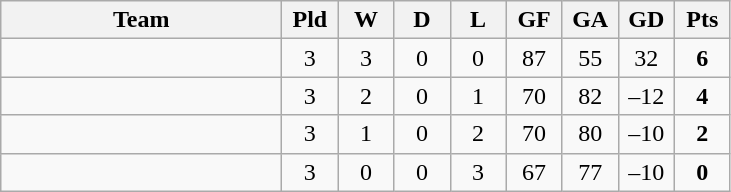<table class="wikitable" style="text-align: center;">
<tr>
<th width="180">Team</th>
<th width="30">Pld</th>
<th width="30">W</th>
<th width="30">D</th>
<th width="30">L</th>
<th width="30">GF</th>
<th width="30">GA</th>
<th width="30">GD</th>
<th width="30">Pts</th>
</tr>
<tr>
<td align="left"></td>
<td>3</td>
<td>3</td>
<td>0</td>
<td>0</td>
<td>87</td>
<td>55</td>
<td>32</td>
<td><strong>6</strong></td>
</tr>
<tr>
<td align="left"></td>
<td>3</td>
<td>2</td>
<td>0</td>
<td>1</td>
<td>70</td>
<td>82</td>
<td>–12</td>
<td><strong>4</strong></td>
</tr>
<tr>
<td align="left"></td>
<td>3</td>
<td>1</td>
<td>0</td>
<td>2</td>
<td>70</td>
<td>80</td>
<td>–10</td>
<td><strong>2</strong></td>
</tr>
<tr>
<td align="left"></td>
<td>3</td>
<td>0</td>
<td>0</td>
<td>3</td>
<td>67</td>
<td>77</td>
<td>–10</td>
<td><strong>0</strong></td>
</tr>
</table>
